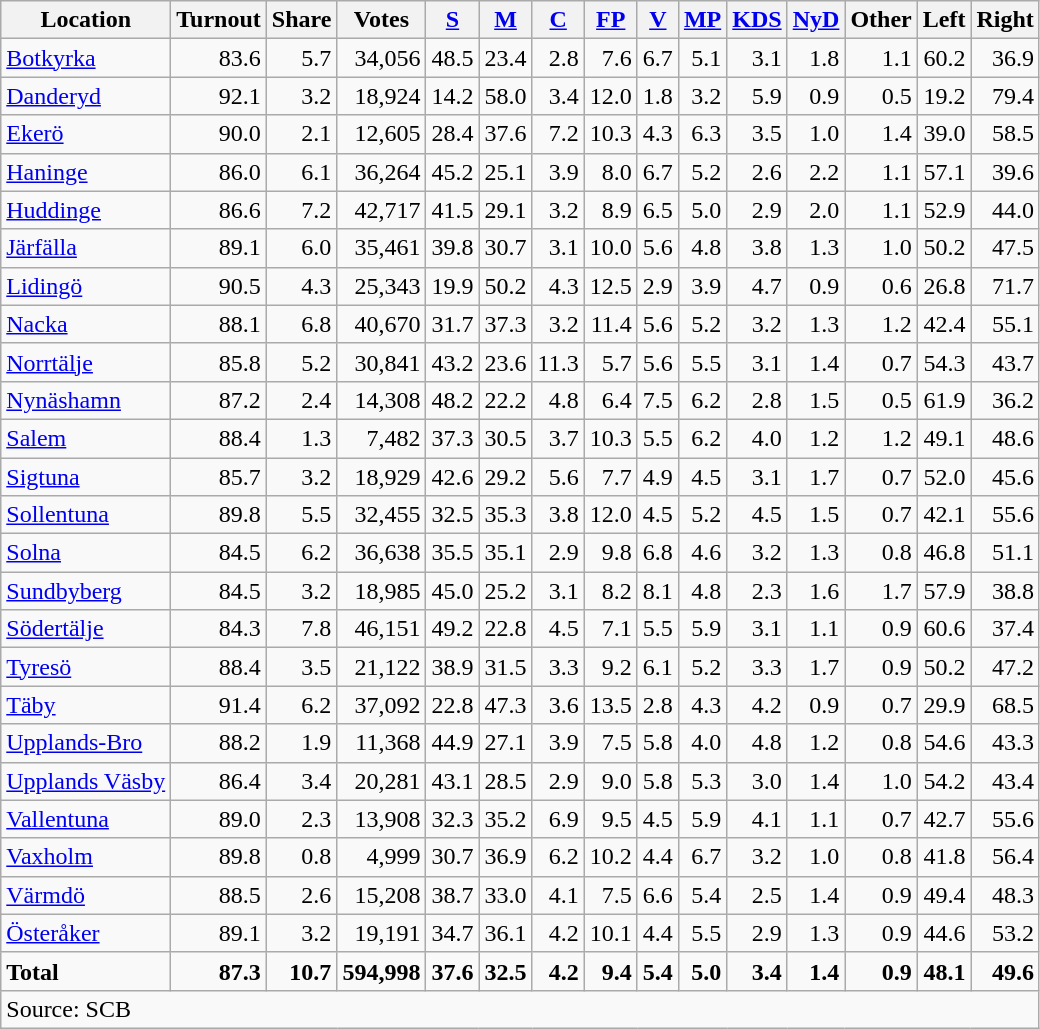<table class="wikitable sortable" style=text-align:right>
<tr>
<th>Location</th>
<th>Turnout</th>
<th>Share</th>
<th>Votes</th>
<th><a href='#'>S</a></th>
<th><a href='#'>M</a></th>
<th><a href='#'>C</a></th>
<th><a href='#'>FP</a></th>
<th><a href='#'>V</a></th>
<th><a href='#'>MP</a></th>
<th><a href='#'>KDS</a></th>
<th><a href='#'>NyD</a></th>
<th>Other</th>
<th>Left</th>
<th>Right</th>
</tr>
<tr>
<td align=left><a href='#'>Botkyrka</a></td>
<td>83.6</td>
<td>5.7</td>
<td>34,056</td>
<td>48.5</td>
<td>23.4</td>
<td>2.8</td>
<td>7.6</td>
<td>6.7</td>
<td>5.1</td>
<td>3.1</td>
<td>1.8</td>
<td>1.1</td>
<td>60.2</td>
<td>36.9</td>
</tr>
<tr>
<td align=left><a href='#'>Danderyd</a></td>
<td>92.1</td>
<td>3.2</td>
<td>18,924</td>
<td>14.2</td>
<td>58.0</td>
<td>3.4</td>
<td>12.0</td>
<td>1.8</td>
<td>3.2</td>
<td>5.9</td>
<td>0.9</td>
<td>0.5</td>
<td>19.2</td>
<td>79.4</td>
</tr>
<tr>
<td align=left><a href='#'>Ekerö</a></td>
<td>90.0</td>
<td>2.1</td>
<td>12,605</td>
<td>28.4</td>
<td>37.6</td>
<td>7.2</td>
<td>10.3</td>
<td>4.3</td>
<td>6.3</td>
<td>3.5</td>
<td>1.0</td>
<td>1.4</td>
<td>39.0</td>
<td>58.5</td>
</tr>
<tr>
<td align=left><a href='#'>Haninge</a></td>
<td>86.0</td>
<td>6.1</td>
<td>36,264</td>
<td>45.2</td>
<td>25.1</td>
<td>3.9</td>
<td>8.0</td>
<td>6.7</td>
<td>5.2</td>
<td>2.6</td>
<td>2.2</td>
<td>1.1</td>
<td>57.1</td>
<td>39.6</td>
</tr>
<tr>
<td align=left><a href='#'>Huddinge</a></td>
<td>86.6</td>
<td>7.2</td>
<td>42,717</td>
<td>41.5</td>
<td>29.1</td>
<td>3.2</td>
<td>8.9</td>
<td>6.5</td>
<td>5.0</td>
<td>2.9</td>
<td>2.0</td>
<td>1.1</td>
<td>52.9</td>
<td>44.0</td>
</tr>
<tr>
<td align=left><a href='#'>Järfälla</a></td>
<td>89.1</td>
<td>6.0</td>
<td>35,461</td>
<td>39.8</td>
<td>30.7</td>
<td>3.1</td>
<td>10.0</td>
<td>5.6</td>
<td>4.8</td>
<td>3.8</td>
<td>1.3</td>
<td>1.0</td>
<td>50.2</td>
<td>47.5</td>
</tr>
<tr>
<td align=left><a href='#'>Lidingö</a></td>
<td>90.5</td>
<td>4.3</td>
<td>25,343</td>
<td>19.9</td>
<td>50.2</td>
<td>4.3</td>
<td>12.5</td>
<td>2.9</td>
<td>3.9</td>
<td>4.7</td>
<td>0.9</td>
<td>0.6</td>
<td>26.8</td>
<td>71.7</td>
</tr>
<tr>
<td align=left><a href='#'>Nacka</a></td>
<td>88.1</td>
<td>6.8</td>
<td>40,670</td>
<td>31.7</td>
<td>37.3</td>
<td>3.2</td>
<td>11.4</td>
<td>5.6</td>
<td>5.2</td>
<td>3.2</td>
<td>1.3</td>
<td>1.2</td>
<td>42.4</td>
<td>55.1</td>
</tr>
<tr>
<td align=left><a href='#'>Norrtälje</a></td>
<td>85.8</td>
<td>5.2</td>
<td>30,841</td>
<td>43.2</td>
<td>23.6</td>
<td>11.3</td>
<td>5.7</td>
<td>5.6</td>
<td>5.5</td>
<td>3.1</td>
<td>1.4</td>
<td>0.7</td>
<td>54.3</td>
<td>43.7</td>
</tr>
<tr>
<td align=left><a href='#'>Nynäshamn</a></td>
<td>87.2</td>
<td>2.4</td>
<td>14,308</td>
<td>48.2</td>
<td>22.2</td>
<td>4.8</td>
<td>6.4</td>
<td>7.5</td>
<td>6.2</td>
<td>2.8</td>
<td>1.5</td>
<td>0.5</td>
<td>61.9</td>
<td>36.2</td>
</tr>
<tr>
<td align=left><a href='#'>Salem</a></td>
<td>88.4</td>
<td>1.3</td>
<td>7,482</td>
<td>37.3</td>
<td>30.5</td>
<td>3.7</td>
<td>10.3</td>
<td>5.5</td>
<td>6.2</td>
<td>4.0</td>
<td>1.2</td>
<td>1.2</td>
<td>49.1</td>
<td>48.6</td>
</tr>
<tr>
<td align=left><a href='#'>Sigtuna</a></td>
<td>85.7</td>
<td>3.2</td>
<td>18,929</td>
<td>42.6</td>
<td>29.2</td>
<td>5.6</td>
<td>7.7</td>
<td>4.9</td>
<td>4.5</td>
<td>3.1</td>
<td>1.7</td>
<td>0.7</td>
<td>52.0</td>
<td>45.6</td>
</tr>
<tr>
<td align=left><a href='#'>Sollentuna</a></td>
<td>89.8</td>
<td>5.5</td>
<td>32,455</td>
<td>32.5</td>
<td>35.3</td>
<td>3.8</td>
<td>12.0</td>
<td>4.5</td>
<td>5.2</td>
<td>4.5</td>
<td>1.5</td>
<td>0.7</td>
<td>42.1</td>
<td>55.6</td>
</tr>
<tr>
<td align=left><a href='#'>Solna</a></td>
<td>84.5</td>
<td>6.2</td>
<td>36,638</td>
<td>35.5</td>
<td>35.1</td>
<td>2.9</td>
<td>9.8</td>
<td>6.8</td>
<td>4.6</td>
<td>3.2</td>
<td>1.3</td>
<td>0.8</td>
<td>46.8</td>
<td>51.1</td>
</tr>
<tr>
<td align=left><a href='#'>Sundbyberg</a></td>
<td>84.5</td>
<td>3.2</td>
<td>18,985</td>
<td>45.0</td>
<td>25.2</td>
<td>3.1</td>
<td>8.2</td>
<td>8.1</td>
<td>4.8</td>
<td>2.3</td>
<td>1.6</td>
<td>1.7</td>
<td>57.9</td>
<td>38.8</td>
</tr>
<tr>
<td align=left><a href='#'>Södertälje</a></td>
<td>84.3</td>
<td>7.8</td>
<td>46,151</td>
<td>49.2</td>
<td>22.8</td>
<td>4.5</td>
<td>7.1</td>
<td>5.5</td>
<td>5.9</td>
<td>3.1</td>
<td>1.1</td>
<td>0.9</td>
<td>60.6</td>
<td>37.4</td>
</tr>
<tr>
<td align=left><a href='#'>Tyresö</a></td>
<td>88.4</td>
<td>3.5</td>
<td>21,122</td>
<td>38.9</td>
<td>31.5</td>
<td>3.3</td>
<td>9.2</td>
<td>6.1</td>
<td>5.2</td>
<td>3.3</td>
<td>1.7</td>
<td>0.9</td>
<td>50.2</td>
<td>47.2</td>
</tr>
<tr>
<td align=left><a href='#'>Täby</a></td>
<td>91.4</td>
<td>6.2</td>
<td>37,092</td>
<td>22.8</td>
<td>47.3</td>
<td>3.6</td>
<td>13.5</td>
<td>2.8</td>
<td>4.3</td>
<td>4.2</td>
<td>0.9</td>
<td>0.7</td>
<td>29.9</td>
<td>68.5</td>
</tr>
<tr>
<td align=left><a href='#'>Upplands-Bro</a></td>
<td>88.2</td>
<td>1.9</td>
<td>11,368</td>
<td>44.9</td>
<td>27.1</td>
<td>3.9</td>
<td>7.5</td>
<td>5.8</td>
<td>4.0</td>
<td>4.8</td>
<td>1.2</td>
<td>0.8</td>
<td>54.6</td>
<td>43.3</td>
</tr>
<tr>
<td align=left><a href='#'>Upplands Väsby</a></td>
<td>86.4</td>
<td>3.4</td>
<td>20,281</td>
<td>43.1</td>
<td>28.5</td>
<td>2.9</td>
<td>9.0</td>
<td>5.8</td>
<td>5.3</td>
<td>3.0</td>
<td>1.4</td>
<td>1.0</td>
<td>54.2</td>
<td>43.4</td>
</tr>
<tr>
<td align=left><a href='#'>Vallentuna</a></td>
<td>89.0</td>
<td>2.3</td>
<td>13,908</td>
<td>32.3</td>
<td>35.2</td>
<td>6.9</td>
<td>9.5</td>
<td>4.5</td>
<td>5.9</td>
<td>4.1</td>
<td>1.1</td>
<td>0.7</td>
<td>42.7</td>
<td>55.6</td>
</tr>
<tr>
<td align=left><a href='#'>Vaxholm</a></td>
<td>89.8</td>
<td>0.8</td>
<td>4,999</td>
<td>30.7</td>
<td>36.9</td>
<td>6.2</td>
<td>10.2</td>
<td>4.4</td>
<td>6.7</td>
<td>3.2</td>
<td>1.0</td>
<td>0.8</td>
<td>41.8</td>
<td>56.4</td>
</tr>
<tr>
<td align=left><a href='#'>Värmdö</a></td>
<td>88.5</td>
<td>2.6</td>
<td>15,208</td>
<td>38.7</td>
<td>33.0</td>
<td>4.1</td>
<td>7.5</td>
<td>6.6</td>
<td>5.4</td>
<td>2.5</td>
<td>1.4</td>
<td>0.9</td>
<td>49.4</td>
<td>48.3</td>
</tr>
<tr>
<td align=left><a href='#'>Österåker</a></td>
<td>89.1</td>
<td>3.2</td>
<td>19,191</td>
<td>34.7</td>
<td>36.1</td>
<td>4.2</td>
<td>10.1</td>
<td>4.4</td>
<td>5.5</td>
<td>2.9</td>
<td>1.3</td>
<td>0.9</td>
<td>44.6</td>
<td>53.2</td>
</tr>
<tr>
<td align=left><strong>Total</strong></td>
<td><strong>87.3</strong></td>
<td><strong>10.7</strong></td>
<td><strong>594,998</strong></td>
<td><strong>37.6</strong></td>
<td><strong>32.5</strong></td>
<td><strong>4.2</strong></td>
<td><strong>9.4</strong></td>
<td><strong>5.4</strong></td>
<td><strong>5.0</strong></td>
<td><strong>3.4</strong></td>
<td><strong>1.4</strong></td>
<td><strong>0.9</strong></td>
<td><strong>48.1</strong></td>
<td><strong>49.6</strong></td>
</tr>
<tr>
<td align=left colspan=15>Source: SCB </td>
</tr>
</table>
